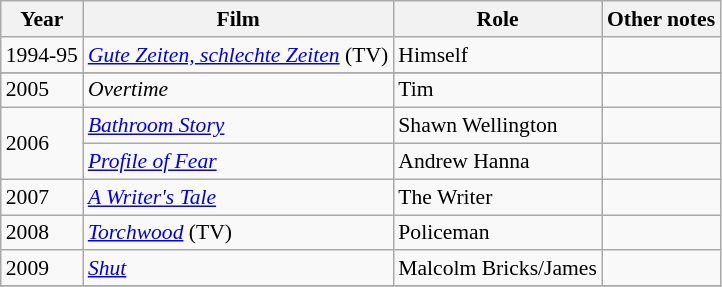<table class="wikitable" style="font-size: 90%;">
<tr>
<th>Year</th>
<th>Film</th>
<th>Role</th>
<th>Other notes</th>
</tr>
<tr>
<td>1994-95</td>
<td><em><a href='#'>Gute Zeiten, schlechte Zeiten</a></em> (TV)</td>
<td>Himself</td>
<td></td>
</tr>
<tr>
</tr>
<tr>
<td>2005</td>
<td><em>Overtime</em></td>
<td>Tim</td>
<td></td>
</tr>
<tr>
<td rowspan="2">2006</td>
<td><em><a href='#'>Bathroom Story</a></em></td>
<td>Shawn Wellington</td>
<td></td>
</tr>
<tr>
<td><em><a href='#'>Profile of Fear</a></em></td>
<td>Andrew Hanna</td>
<td></td>
</tr>
<tr>
<td rowspan="1">2007</td>
<td><em><a href='#'>A Writer's Tale</a></em></td>
<td>The Writer</td>
<td></td>
</tr>
<tr>
<td rowspan="1">2008</td>
<td><em><a href='#'>Torchwood</a></em> (TV)</td>
<td>Policeman</td>
<td></td>
</tr>
<tr>
<td rowspan="1">2009</td>
<td><em><a href='#'>Shut</a></em></td>
<td>Malcolm Bricks/James</td>
<td></td>
</tr>
<tr>
</tr>
</table>
